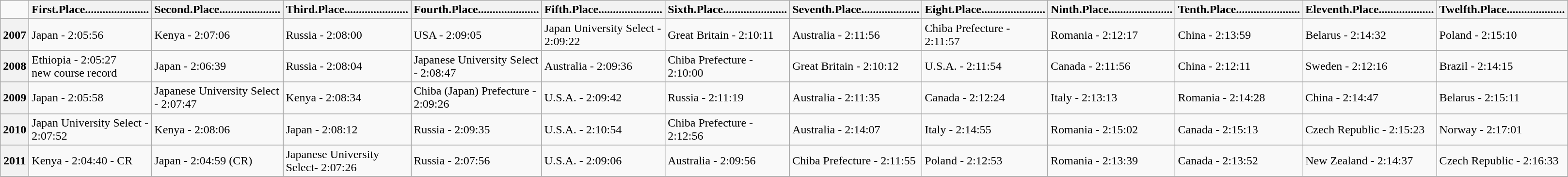<table class="wikitable" style="text-align:left; width:105%; align:top;">
<tr>
<td></td>
<th scope="col">First.Place......................</th>
<th scope="col">Second.Place.....................</th>
<th scope="col">Third.Place......................</th>
<th scope="col">Fourth.Place.....................</th>
<th scope="col">Fifth.Place......................</th>
<th scope="col">Sixth.Place......................</th>
<th scope="col">Seventh.Place....................</th>
<th scope="col">Eight.Place......................</th>
<th scope="col">Ninth.Place......................</th>
<th scope="col">Tenth.Place......................</th>
<th scope="col">Eleventh.Place...................</th>
<th scope="col">Twelfth.Place....................</th>
</tr>
<tr>
<th scope="row">2007</th>
<td>Japan - 2:05:56</td>
<td>Kenya - 2:07:06</td>
<td>Russia - 2:08:00</td>
<td>USA - 2:09:05</td>
<td>Japan University Select - 2:09:22</td>
<td>Great Britain - 2:10:11</td>
<td>Australia - 2:11:56</td>
<td>Chiba Prefecture - 2:11:57</td>
<td>Romania - 2:12:17</td>
<td>China - 2:13:59</td>
<td>Belarus - 2:14:32</td>
<td>Poland - 2:15:10</td>
</tr>
<tr>
<th scope="row">2008</th>
<td>Ethiopia - 2:05:27<br>new course record</td>
<td>Japan - 2:06:39</td>
<td>Russia - 2:08:04</td>
<td>Japanese University Select - 2:08:47</td>
<td>Australia - 2:09:36</td>
<td>Chiba Prefecture - 2:10:00</td>
<td>Great Britain - 2:10:12</td>
<td>U.S.A. - 2:11:54</td>
<td>Canada - 2:11:56</td>
<td>China - 2:12:11</td>
<td>Sweden - 2:12:16</td>
<td>Brazil - 2:14:15</td>
</tr>
<tr>
<th scope="row">2009</th>
<td>Japan - 2:05:58</td>
<td>Japanese University Select - 2:07:47</td>
<td>Kenya - 2:08:34</td>
<td>Chiba (Japan) Prefecture - 2:09:26</td>
<td>U.S.A. - 2:09:42</td>
<td>Russia - 2:11:19</td>
<td>Australia - 2:11:35</td>
<td>Canada - 2:12:24</td>
<td>Italy - 2:13:13</td>
<td>Romania - 2:14:28</td>
<td>China - 2:14:47</td>
<td>Belarus - 2:15:11</td>
</tr>
<tr>
<th scope="row">2010</th>
<td>Japan University Select - 2:07:52</td>
<td>Kenya - 2:08:06</td>
<td>Japan - 2:08:12</td>
<td>Russia - 2:09:35</td>
<td>U.S.A. - 2:10:54</td>
<td>Chiba Prefecture - 2:12:56</td>
<td>Australia - 2:14:07</td>
<td>Italy - 2:14:55</td>
<td>Romania - 2:15:02</td>
<td>Canada - 2:15:13</td>
<td>Czech Republic - 2:15:23</td>
<td>Norway - 2:17:01</td>
</tr>
<tr>
<th scope="row">2011</th>
<td>Kenya - 2:04:40 - CR</td>
<td>Japan - 2:04:59 (CR)</td>
<td>Japanese University Select- 2:07:26</td>
<td>Russia - 2:07:56</td>
<td>U.S.A. - 2:09:06</td>
<td>Australia - 2:09:56</td>
<td>Chiba Prefecture - 2:11:55</td>
<td>Poland - 2:12:53</td>
<td>Romania - 2:13:39</td>
<td>Canada - 2:13:52</td>
<td>New Zealand - 2:14:37</td>
<td>Czech Republic - 2:16:33</td>
</tr>
<tr>
</tr>
</table>
